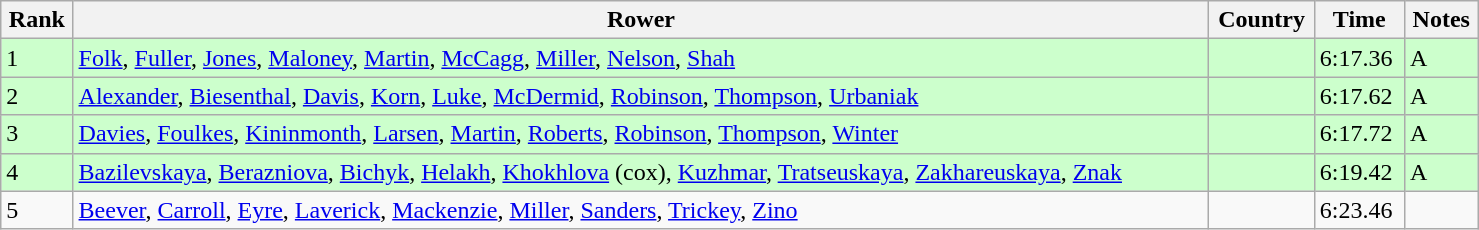<table class="wikitable sortable" width=78%>
<tr>
<th>Rank</th>
<th>Rower</th>
<th>Country</th>
<th>Time</th>
<th>Notes</th>
</tr>
<tr bgcolor=ccffcc>
<td>1</td>
<td><a href='#'>Folk</a>, <a href='#'>Fuller</a>, <a href='#'>Jones</a>, <a href='#'>Maloney</a>, <a href='#'>Martin</a>, <a href='#'>McCagg</a>, <a href='#'>Miller</a>, <a href='#'>Nelson</a>, <a href='#'>Shah</a></td>
<td></td>
<td>6:17.36</td>
<td>A</td>
</tr>
<tr bgcolor=ccffcc>
<td>2</td>
<td><a href='#'>Alexander</a>, <a href='#'>Biesenthal</a>, <a href='#'>Davis</a>, <a href='#'>Korn</a>, <a href='#'>Luke</a>, <a href='#'>McDermid</a>, <a href='#'>Robinson</a>, <a href='#'>Thompson</a>, <a href='#'>Urbaniak</a></td>
<td></td>
<td>6:17.62</td>
<td>A</td>
</tr>
<tr bgcolor=ccffcc>
<td>3</td>
<td><a href='#'>Davies</a>, <a href='#'>Foulkes</a>, <a href='#'>Kininmonth</a>, <a href='#'>Larsen</a>, <a href='#'>Martin</a>, <a href='#'>Roberts</a>, <a href='#'>Robinson</a>, <a href='#'>Thompson</a>, <a href='#'>Winter</a></td>
<td></td>
<td>6:17.72</td>
<td>A</td>
</tr>
<tr bgcolor=ccffcc>
<td>4</td>
<td><a href='#'>Bazilevskaya</a>, <a href='#'>Berazniova</a>, <a href='#'>Bichyk</a>, <a href='#'>Helakh</a>, <a href='#'>Khokhlova</a> (cox), <a href='#'>Kuzhmar</a>, <a href='#'>Tratseuskaya</a>, <a href='#'>Zakhareuskaya</a>, <a href='#'>Znak</a></td>
<td></td>
<td>6:19.42</td>
<td>A</td>
</tr>
<tr>
<td>5</td>
<td><a href='#'>Beever</a>, <a href='#'>Carroll</a>, <a href='#'>Eyre</a>, <a href='#'>Laverick</a>, <a href='#'>Mackenzie</a>, <a href='#'>Miller</a>, <a href='#'>Sanders</a>, <a href='#'>Trickey</a>, <a href='#'>Zino</a></td>
<td></td>
<td>6:23.46</td>
<td></td>
</tr>
</table>
